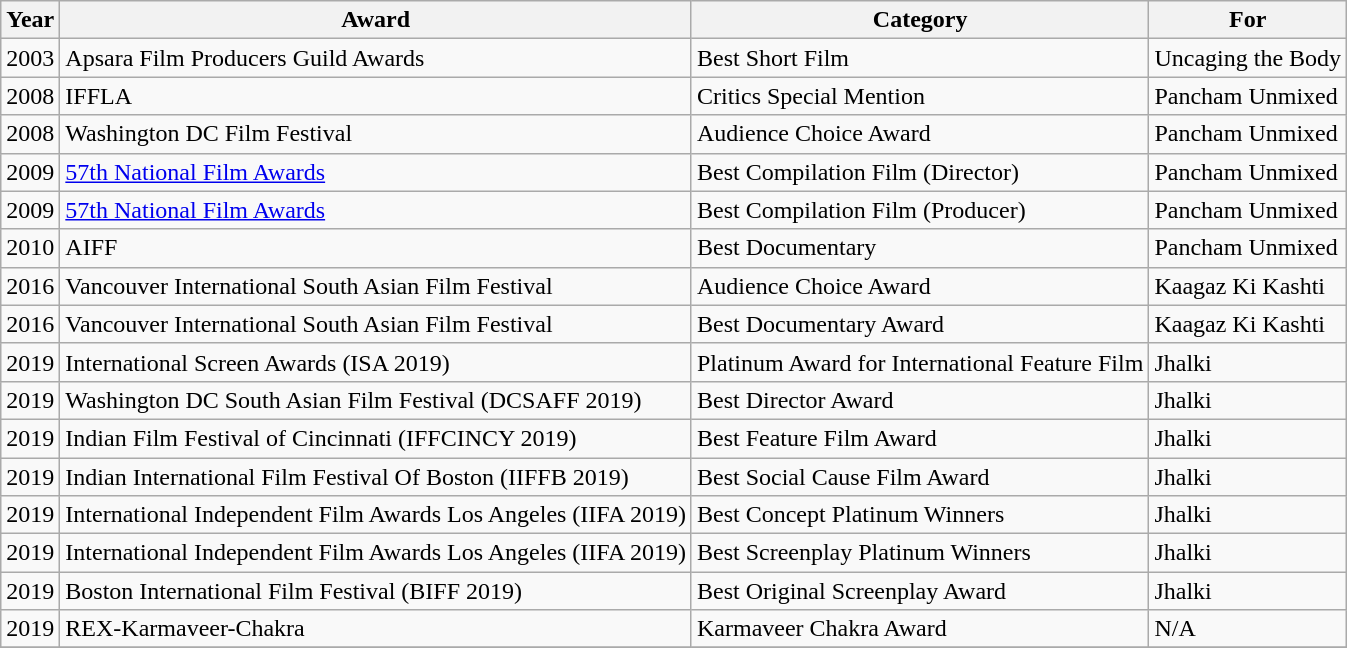<table class="wikitable">
<tr>
<th>Year</th>
<th>Award</th>
<th>Category</th>
<th>For</th>
</tr>
<tr>
<td>2003</td>
<td>Apsara Film Producers Guild Awards</td>
<td>Best Short Film</td>
<td>Uncaging the Body</td>
</tr>
<tr>
<td>2008</td>
<td>IFFLA</td>
<td>Critics Special Mention</td>
<td>Pancham Unmixed</td>
</tr>
<tr>
<td>2008</td>
<td>Washington DC Film Festival</td>
<td>Audience Choice Award</td>
<td>Pancham Unmixed</td>
</tr>
<tr>
<td>2009</td>
<td><a href='#'>57th National Film Awards</a></td>
<td>Best Compilation Film (Director)</td>
<td>Pancham Unmixed</td>
</tr>
<tr>
<td>2009</td>
<td><a href='#'>57th National Film Awards</a></td>
<td>Best Compilation Film (Producer)</td>
<td>Pancham Unmixed</td>
</tr>
<tr>
<td>2010</td>
<td>AIFF</td>
<td>Best Documentary</td>
<td>Pancham Unmixed</td>
</tr>
<tr>
<td>2016</td>
<td>Vancouver International South Asian Film Festival</td>
<td>Audience Choice Award</td>
<td>Kaagaz Ki Kashti</td>
</tr>
<tr>
<td>2016</td>
<td>Vancouver International South Asian Film Festival</td>
<td>Best Documentary Award</td>
<td>Kaagaz Ki Kashti</td>
</tr>
<tr>
<td>2019</td>
<td>International Screen Awards (ISA 2019)</td>
<td>Platinum Award for International Feature Film</td>
<td>Jhalki</td>
</tr>
<tr>
<td>2019</td>
<td>Washington DC South Asian Film Festival (DCSAFF 2019)</td>
<td>Best Director Award</td>
<td>Jhalki</td>
</tr>
<tr>
<td>2019</td>
<td>Indian Film Festival of Cincinnati (IFFCINCY 2019)</td>
<td>Best Feature Film Award</td>
<td>Jhalki</td>
</tr>
<tr>
<td>2019</td>
<td>Indian International Film Festival Of Boston (IIFFB 2019) </td>
<td>Best Social Cause Film Award</td>
<td>Jhalki</td>
</tr>
<tr>
<td>2019</td>
<td>International Independent Film Awards Los Angeles (IIFA 2019) </td>
<td>Best Concept Platinum Winners</td>
<td>Jhalki</td>
</tr>
<tr>
<td>2019</td>
<td>International Independent Film Awards Los Angeles (IIFA 2019) </td>
<td>Best Screenplay Platinum Winners</td>
<td>Jhalki</td>
</tr>
<tr>
<td>2019</td>
<td>Boston International Film Festival (BIFF 2019) </td>
<td>Best Original Screenplay Award</td>
<td>Jhalki</td>
</tr>
<tr>
<td>2019</td>
<td>REX-Karmaveer-Chakra</td>
<td>Karmaveer Chakra Award</td>
<td>N/A</td>
</tr>
<tr>
</tr>
</table>
